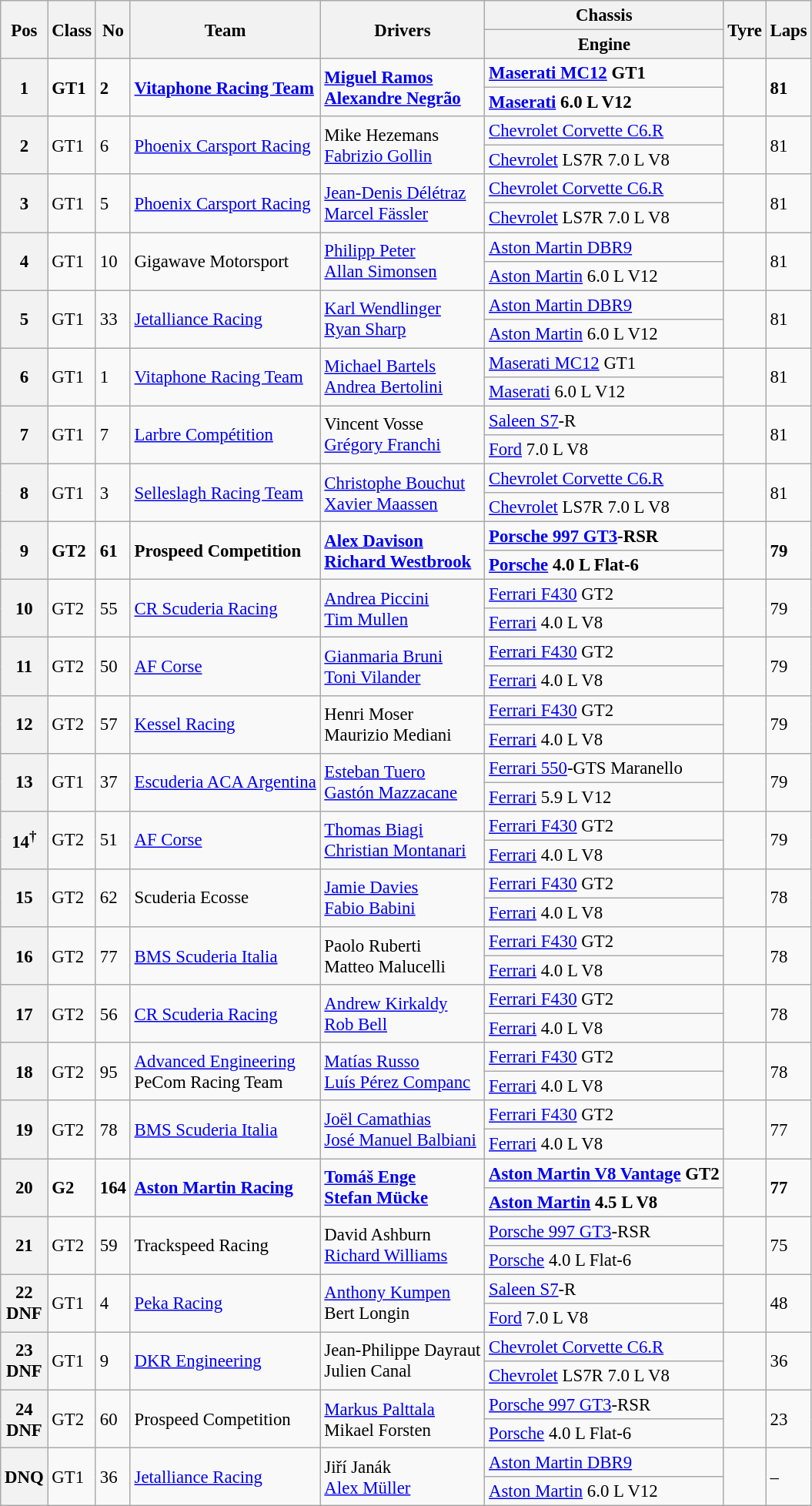<table class="wikitable" style="font-size: 95%;">
<tr>
<th rowspan=2>Pos</th>
<th rowspan=2>Class</th>
<th rowspan=2>No</th>
<th rowspan=2>Team</th>
<th rowspan=2>Drivers</th>
<th>Chassis</th>
<th rowspan=2>Tyre</th>
<th rowspan=2>Laps</th>
</tr>
<tr>
<th>Engine</th>
</tr>
<tr style="font-weight:bold">
<th rowspan=2>1</th>
<td rowspan=2>GT1</td>
<td rowspan=2>2</td>
<td rowspan=2> <a href='#'>Vitaphone Racing Team</a></td>
<td rowspan=2> <a href='#'>Miguel Ramos</a><br> <a href='#'>Alexandre Negrão</a></td>
<td><a href='#'>Maserati MC12</a> GT1</td>
<td rowspan=2></td>
<td rowspan=2>81</td>
</tr>
<tr style="font-weight:bold">
<td><a href='#'>Maserati</a> 6.0 L V12</td>
</tr>
<tr>
<th rowspan=2>2</th>
<td rowspan=2>GT1</td>
<td rowspan=2>6</td>
<td rowspan=2> <a href='#'>Phoenix Carsport Racing</a></td>
<td rowspan=2> Mike Hezemans<br> <a href='#'>Fabrizio Gollin</a></td>
<td><a href='#'>Chevrolet Corvette C6.R</a></td>
<td rowspan=2></td>
<td rowspan=2>81</td>
</tr>
<tr>
<td><a href='#'>Chevrolet</a> LS7R 7.0 L V8</td>
</tr>
<tr>
<th rowspan=2>3</th>
<td rowspan=2>GT1</td>
<td rowspan=2>5</td>
<td rowspan=2> <a href='#'>Phoenix Carsport Racing</a></td>
<td rowspan=2> <a href='#'>Jean-Denis Délétraz</a><br> <a href='#'>Marcel Fässler</a></td>
<td><a href='#'>Chevrolet Corvette C6.R</a></td>
<td rowspan=2></td>
<td rowspan=2>81</td>
</tr>
<tr>
<td><a href='#'>Chevrolet</a> LS7R 7.0 L V8</td>
</tr>
<tr>
<th rowspan=2>4</th>
<td rowspan=2>GT1</td>
<td rowspan=2>10</td>
<td rowspan=2> Gigawave Motorsport</td>
<td rowspan=2> <a href='#'>Philipp Peter</a><br> <a href='#'>Allan Simonsen</a></td>
<td><a href='#'>Aston Martin DBR9</a></td>
<td rowspan=2></td>
<td rowspan=2>81</td>
</tr>
<tr>
<td><a href='#'>Aston Martin</a> 6.0 L V12</td>
</tr>
<tr>
<th rowspan=2>5</th>
<td rowspan=2>GT1</td>
<td rowspan=2>33</td>
<td rowspan=2> <a href='#'>Jetalliance Racing</a></td>
<td rowspan=2> <a href='#'>Karl Wendlinger</a><br> <a href='#'>Ryan Sharp</a></td>
<td><a href='#'>Aston Martin DBR9</a></td>
<td rowspan=2></td>
<td rowspan=2>81</td>
</tr>
<tr>
<td><a href='#'>Aston Martin</a> 6.0 L V12</td>
</tr>
<tr>
<th rowspan=2>6</th>
<td rowspan=2>GT1</td>
<td rowspan=2>1</td>
<td rowspan=2> <a href='#'>Vitaphone Racing Team</a></td>
<td rowspan=2> <a href='#'>Michael Bartels</a><br> <a href='#'>Andrea Bertolini</a></td>
<td><a href='#'>Maserati MC12</a> GT1</td>
<td rowspan=2></td>
<td rowspan=2>81</td>
</tr>
<tr>
<td><a href='#'>Maserati</a> 6.0 L V12</td>
</tr>
<tr>
<th rowspan=2>7</th>
<td rowspan=2>GT1</td>
<td rowspan=2>7</td>
<td rowspan=2> <a href='#'>Larbre Compétition</a></td>
<td rowspan=2> Vincent Vosse<br> <a href='#'>Grégory Franchi</a></td>
<td><a href='#'>Saleen S7</a>-R</td>
<td rowspan=2></td>
<td rowspan=2>81</td>
</tr>
<tr>
<td><a href='#'>Ford</a> 7.0 L V8</td>
</tr>
<tr>
<th rowspan=2>8</th>
<td rowspan=2>GT1</td>
<td rowspan=2>3</td>
<td rowspan=2> <a href='#'>Selleslagh Racing Team</a></td>
<td rowspan=2> <a href='#'>Christophe Bouchut</a><br> <a href='#'>Xavier Maassen</a></td>
<td><a href='#'>Chevrolet Corvette C6.R</a></td>
<td rowspan=2></td>
<td rowspan=2>81</td>
</tr>
<tr>
<td><a href='#'>Chevrolet</a> LS7R 7.0 L V8</td>
</tr>
<tr style="font-weight:bold">
<th rowspan=2>9</th>
<td rowspan=2>GT2</td>
<td rowspan=2>61</td>
<td rowspan=2> Prospeed Competition</td>
<td rowspan=2> <a href='#'>Alex Davison</a><br> <a href='#'>Richard Westbrook</a></td>
<td><a href='#'>Porsche 997 GT3</a>-RSR</td>
<td rowspan=2></td>
<td rowspan=2>79</td>
</tr>
<tr style="font-weight:bold">
<td><a href='#'>Porsche</a> 4.0 L Flat-6</td>
</tr>
<tr>
<th rowspan=2>10</th>
<td rowspan=2>GT2</td>
<td rowspan=2>55</td>
<td rowspan=2> <a href='#'>CR Scuderia Racing</a></td>
<td rowspan=2> <a href='#'>Andrea Piccini</a><br> <a href='#'>Tim Mullen</a></td>
<td><a href='#'>Ferrari F430</a> GT2</td>
<td rowspan=2></td>
<td rowspan=2>79</td>
</tr>
<tr>
<td><a href='#'>Ferrari</a> 4.0 L V8</td>
</tr>
<tr>
<th rowspan=2>11</th>
<td rowspan=2>GT2</td>
<td rowspan=2>50</td>
<td rowspan=2> <a href='#'>AF Corse</a></td>
<td rowspan=2> <a href='#'>Gianmaria Bruni</a><br> <a href='#'>Toni Vilander</a></td>
<td><a href='#'>Ferrari F430</a> GT2</td>
<td rowspan=2></td>
<td rowspan=2>79</td>
</tr>
<tr>
<td><a href='#'>Ferrari</a> 4.0 L V8</td>
</tr>
<tr>
<th rowspan=2>12</th>
<td rowspan=2>GT2</td>
<td rowspan=2>57</td>
<td rowspan=2> <a href='#'>Kessel Racing</a></td>
<td rowspan=2> Henri Moser<br> Maurizio Mediani</td>
<td><a href='#'>Ferrari F430</a> GT2</td>
<td rowspan=2></td>
<td rowspan=2>79</td>
</tr>
<tr>
<td><a href='#'>Ferrari</a> 4.0 L V8</td>
</tr>
<tr>
<th rowspan=2>13</th>
<td rowspan=2>GT1</td>
<td rowspan=2>37</td>
<td rowspan=2> <a href='#'>Escuderia ACA Argentina</a></td>
<td rowspan=2> <a href='#'>Esteban Tuero</a><br> <a href='#'>Gastón Mazzacane</a></td>
<td><a href='#'>Ferrari 550</a>-GTS Maranello</td>
<td rowspan=2></td>
<td rowspan=2>79</td>
</tr>
<tr>
<td><a href='#'>Ferrari</a> 5.9 L V12</td>
</tr>
<tr>
<th rowspan=2>14<sup>†</sup></th>
<td rowspan=2>GT2</td>
<td rowspan=2>51</td>
<td rowspan=2> <a href='#'>AF Corse</a></td>
<td rowspan=2> <a href='#'>Thomas Biagi</a><br> <a href='#'>Christian Montanari</a></td>
<td><a href='#'>Ferrari F430</a> GT2</td>
<td rowspan=2></td>
<td rowspan=2>79</td>
</tr>
<tr>
<td><a href='#'>Ferrari</a> 4.0 L V8</td>
</tr>
<tr>
<th rowspan=2>15</th>
<td rowspan=2>GT2</td>
<td rowspan=2>62</td>
<td rowspan=2> Scuderia Ecosse</td>
<td rowspan=2> <a href='#'>Jamie Davies</a><br> <a href='#'>Fabio Babini</a></td>
<td><a href='#'>Ferrari F430</a> GT2</td>
<td rowspan=2></td>
<td rowspan=2>78</td>
</tr>
<tr>
<td><a href='#'>Ferrari</a> 4.0 L V8</td>
</tr>
<tr>
<th rowspan=2>16</th>
<td rowspan=2>GT2</td>
<td rowspan=2>77</td>
<td rowspan=2> <a href='#'>BMS Scuderia Italia</a></td>
<td rowspan=2> Paolo Ruberti<br> Matteo Malucelli</td>
<td><a href='#'>Ferrari F430</a> GT2</td>
<td rowspan=2></td>
<td rowspan=2>78</td>
</tr>
<tr>
<td><a href='#'>Ferrari</a> 4.0 L V8</td>
</tr>
<tr>
<th rowspan=2>17</th>
<td rowspan=2>GT2</td>
<td rowspan=2>56</td>
<td rowspan=2> <a href='#'>CR Scuderia Racing</a></td>
<td rowspan=2> <a href='#'>Andrew Kirkaldy</a><br> <a href='#'>Rob Bell</a></td>
<td><a href='#'>Ferrari F430</a> GT2</td>
<td rowspan=2></td>
<td rowspan=2>78</td>
</tr>
<tr>
<td><a href='#'>Ferrari</a> 4.0 L V8</td>
</tr>
<tr>
<th rowspan=2>18</th>
<td rowspan=2>GT2</td>
<td rowspan=2>95</td>
<td rowspan=2> <a href='#'>Advanced Engineering</a><br> PeCom Racing Team</td>
<td rowspan=2> <a href='#'>Matías Russo</a><br> <a href='#'>Luís Pérez Companc</a></td>
<td><a href='#'>Ferrari F430</a> GT2</td>
<td rowspan=2></td>
<td rowspan=2>78</td>
</tr>
<tr>
<td><a href='#'>Ferrari</a> 4.0 L V8</td>
</tr>
<tr>
<th rowspan=2>19</th>
<td rowspan=2>GT2</td>
<td rowspan=2>78</td>
<td rowspan=2> <a href='#'>BMS Scuderia Italia</a></td>
<td rowspan=2> <a href='#'>Joël Camathias</a><br> <a href='#'>José Manuel Balbiani</a></td>
<td><a href='#'>Ferrari F430</a> GT2</td>
<td rowspan=2></td>
<td rowspan=2>77</td>
</tr>
<tr>
<td><a href='#'>Ferrari</a> 4.0 L V8</td>
</tr>
<tr style="font-weight:bold">
<th rowspan=2>20</th>
<td rowspan=2>G2</td>
<td rowspan=2>164</td>
<td rowspan=2> <a href='#'>Aston Martin Racing</a></td>
<td rowspan=2> <a href='#'>Tomáš Enge</a><br> <a href='#'>Stefan Mücke</a></td>
<td><a href='#'>Aston Martin V8 Vantage</a> GT2</td>
<td rowspan=2></td>
<td rowspan=2>77</td>
</tr>
<tr style="font-weight:bold">
<td><a href='#'>Aston Martin</a> 4.5 L V8</td>
</tr>
<tr>
<th rowspan=2>21</th>
<td rowspan=2>GT2</td>
<td rowspan=2>59</td>
<td rowspan=2> Trackspeed Racing</td>
<td rowspan=2> David Ashburn<br> <a href='#'>Richard Williams</a></td>
<td><a href='#'>Porsche 997 GT3</a>-RSR</td>
<td rowspan=2></td>
<td rowspan=2>75</td>
</tr>
<tr>
<td><a href='#'>Porsche</a> 4.0 L Flat-6</td>
</tr>
<tr>
<th rowspan=2>22<br>DNF</th>
<td rowspan=2>GT1</td>
<td rowspan=2>4</td>
<td rowspan=2> <a href='#'>Peka Racing</a></td>
<td rowspan=2> <a href='#'>Anthony Kumpen</a><br> Bert Longin</td>
<td><a href='#'>Saleen S7</a>-R</td>
<td rowspan=2></td>
<td rowspan=2>48</td>
</tr>
<tr>
<td><a href='#'>Ford</a> 7.0 L V8</td>
</tr>
<tr>
<th rowspan=2>23<br>DNF</th>
<td rowspan=2>GT1</td>
<td rowspan=2>9</td>
<td rowspan=2> <a href='#'>DKR Engineering</a></td>
<td rowspan=2> Jean-Philippe Dayraut<br> Julien Canal</td>
<td><a href='#'>Chevrolet Corvette C6.R</a></td>
<td rowspan=2></td>
<td rowspan=2>36</td>
</tr>
<tr>
<td><a href='#'>Chevrolet</a> LS7R 7.0 L V8</td>
</tr>
<tr>
<th rowspan=2>24<br>DNF</th>
<td rowspan=2>GT2</td>
<td rowspan=2>60</td>
<td rowspan=2> Prospeed Competition</td>
<td rowspan=2> <a href='#'>Markus Palttala</a><br> Mikael Forsten</td>
<td><a href='#'>Porsche 997 GT3</a>-RSR</td>
<td rowspan=2></td>
<td rowspan=2>23</td>
</tr>
<tr>
<td><a href='#'>Porsche</a> 4.0 L Flat-6</td>
</tr>
<tr>
<th rowspan=2>DNQ</th>
<td rowspan=2>GT1</td>
<td rowspan=2>36</td>
<td rowspan=2> <a href='#'>Jetalliance Racing</a></td>
<td rowspan=2> Jiří Janák<br> <a href='#'>Alex Müller</a></td>
<td><a href='#'>Aston Martin DBR9</a></td>
<td rowspan=2></td>
<td rowspan=2>–</td>
</tr>
<tr>
<td><a href='#'>Aston Martin</a> 6.0 L V12</td>
</tr>
</table>
